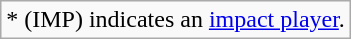<table class="wikitable">
<tr>
<td>* (IMP) indicates an <a href='#'>impact player</a>.</td>
</tr>
</table>
